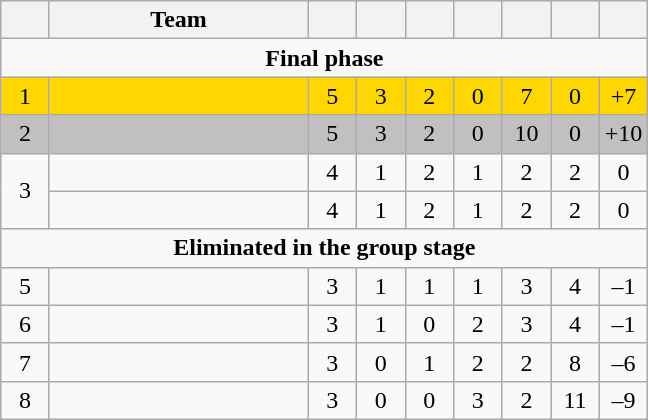<table class="wikitable" style="text-align:center">
<tr>
<th width="25"></th>
<th width="165">Team</th>
<th width="25"></th>
<th width="25"></th>
<th width="25"></th>
<th width="25"></th>
<th width="25"></th>
<th width="25"></th>
<th width="25"></th>
</tr>
<tr>
<td colspan=10><strong>Final phase</strong></td>
</tr>
<tr style="background:#FFD700;">
<td>1</td>
<td align=left><strong></strong></td>
<td>5</td>
<td>3</td>
<td>2</td>
<td>0</td>
<td>7</td>
<td>0</td>
<td>+7</td>
</tr>
<tr style="background:#C0C0C0;">
<td>2</td>
<td align=left><strong></strong></td>
<td>5</td>
<td>3</td>
<td>2</td>
<td>0</td>
<td>10</td>
<td>0</td>
<td>+10</td>
</tr>
<tr>
<td rowspan=2>3</td>
<td align=left></td>
<td>4</td>
<td>1</td>
<td>2</td>
<td>1</td>
<td>2</td>
<td>2</td>
<td>0</td>
</tr>
<tr>
<td align=left></td>
<td>4</td>
<td>1</td>
<td>2</td>
<td>1</td>
<td>2</td>
<td>2</td>
<td>0</td>
</tr>
<tr>
<td colspan=10><strong>Eliminated in the group stage</strong></td>
</tr>
<tr>
<td>5</td>
<td align=left></td>
<td>3</td>
<td>1</td>
<td>1</td>
<td>1</td>
<td>3</td>
<td>4</td>
<td>–1</td>
</tr>
<tr>
<td>6</td>
<td align=left></td>
<td>3</td>
<td>1</td>
<td>0</td>
<td>2</td>
<td>3</td>
<td>4</td>
<td>–1</td>
</tr>
<tr>
<td>7</td>
<td align=left></td>
<td>3</td>
<td>0</td>
<td>1</td>
<td>2</td>
<td>2</td>
<td>8</td>
<td>–6</td>
</tr>
<tr>
<td>8</td>
<td align=left></td>
<td>3</td>
<td>0</td>
<td>0</td>
<td>3</td>
<td>2</td>
<td>11</td>
<td>–9</td>
</tr>
</table>
